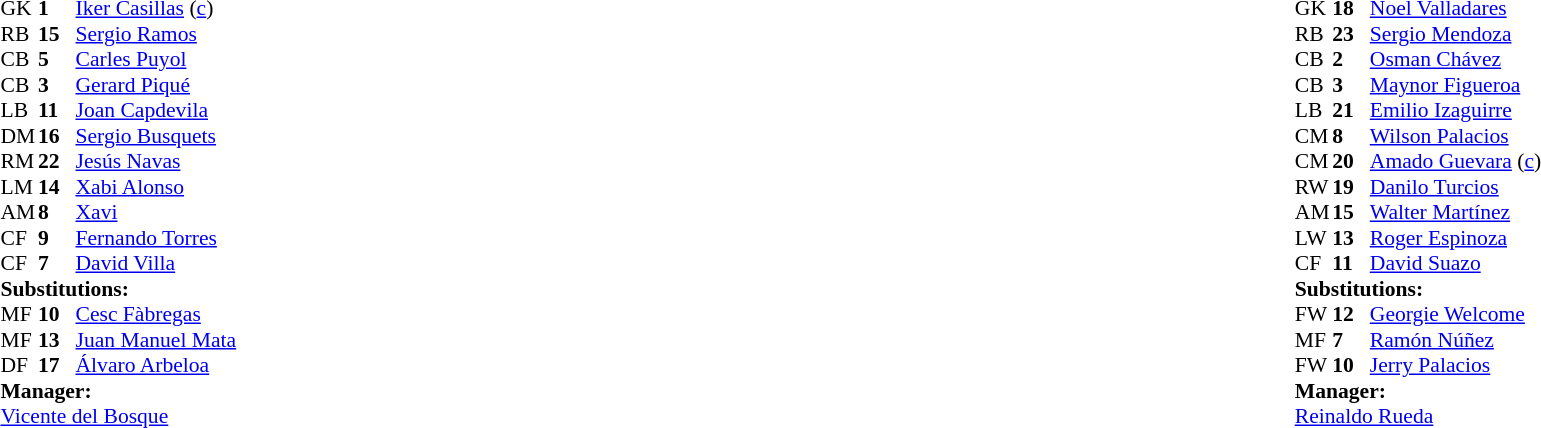<table width="100%">
<tr>
<td valign="top" width="40%"><br><table style="font-size: 90%" cellspacing="0" cellpadding="0">
<tr>
<th width="25"></th>
<th width="25"></th>
</tr>
<tr>
<td>GK</td>
<td><strong>1</strong></td>
<td><a href='#'>Iker Casillas</a> (<a href='#'>c</a>)</td>
</tr>
<tr>
<td>RB</td>
<td><strong>15</strong></td>
<td><a href='#'>Sergio Ramos</a></td>
<td></td>
<td></td>
</tr>
<tr>
<td>CB</td>
<td><strong>5</strong></td>
<td><a href='#'>Carles Puyol</a></td>
</tr>
<tr>
<td>CB</td>
<td><strong>3</strong></td>
<td><a href='#'>Gerard Piqué</a></td>
</tr>
<tr>
<td>LB</td>
<td><strong>11</strong></td>
<td><a href='#'>Joan Capdevila</a></td>
</tr>
<tr>
<td>DM</td>
<td><strong>16</strong></td>
<td><a href='#'>Sergio Busquets</a></td>
</tr>
<tr>
<td>RM</td>
<td><strong>22</strong></td>
<td><a href='#'>Jesús Navas</a></td>
</tr>
<tr>
<td>LM</td>
<td><strong>14</strong></td>
<td><a href='#'>Xabi Alonso</a></td>
</tr>
<tr>
<td>AM</td>
<td><strong>8</strong></td>
<td><a href='#'>Xavi</a></td>
<td></td>
<td></td>
</tr>
<tr>
<td>CF</td>
<td><strong>9</strong></td>
<td><a href='#'>Fernando Torres</a></td>
<td></td>
<td></td>
</tr>
<tr>
<td>CF</td>
<td><strong>7</strong></td>
<td><a href='#'>David Villa</a></td>
</tr>
<tr>
<td colspan=3><strong>Substitutions:</strong></td>
</tr>
<tr>
<td>MF</td>
<td><strong>10</strong></td>
<td><a href='#'>Cesc Fàbregas</a></td>
<td></td>
<td></td>
</tr>
<tr>
<td>MF</td>
<td><strong>13</strong></td>
<td><a href='#'>Juan Manuel Mata</a></td>
<td></td>
<td></td>
</tr>
<tr>
<td>DF</td>
<td><strong>17</strong></td>
<td><a href='#'>Álvaro Arbeloa</a></td>
<td></td>
<td></td>
</tr>
<tr>
<td colspan=3><strong>Manager:</strong></td>
</tr>
<tr>
<td colspan=3><a href='#'>Vicente del Bosque</a></td>
</tr>
</table>
</td>
<td valign="top"></td>
<td valign="top" width="50%"><br><table style="font-size: 90%" cellspacing="0" cellpadding="0" align="center">
<tr>
<th width="25"></th>
<th width="25"></th>
</tr>
<tr>
<td>GK</td>
<td><strong>18</strong></td>
<td><a href='#'>Noel Valladares</a></td>
</tr>
<tr>
<td>RB</td>
<td><strong>23</strong></td>
<td><a href='#'>Sergio Mendoza</a></td>
</tr>
<tr>
<td>CB</td>
<td><strong>2</strong></td>
<td><a href='#'>Osman Chávez</a></td>
</tr>
<tr>
<td>CB</td>
<td><strong>3</strong></td>
<td><a href='#'>Maynor Figueroa</a></td>
</tr>
<tr>
<td>LB</td>
<td><strong>21</strong></td>
<td><a href='#'>Emilio Izaguirre</a></td>
<td></td>
</tr>
<tr>
<td>CM</td>
<td><strong>8</strong></td>
<td><a href='#'>Wilson Palacios</a></td>
</tr>
<tr>
<td>CM</td>
<td><strong>20</strong></td>
<td><a href='#'>Amado Guevara</a> (<a href='#'>c</a>)</td>
</tr>
<tr>
<td>RW</td>
<td><strong>19</strong></td>
<td><a href='#'>Danilo Turcios</a></td>
<td></td>
<td></td>
</tr>
<tr>
<td>AM</td>
<td><strong>15</strong></td>
<td><a href='#'>Walter Martínez</a></td>
</tr>
<tr>
<td>LW</td>
<td><strong>13</strong></td>
<td><a href='#'>Roger Espinoza</a></td>
<td></td>
<td></td>
</tr>
<tr>
<td>CF</td>
<td><strong>11</strong></td>
<td><a href='#'>David Suazo</a></td>
<td></td>
<td></td>
</tr>
<tr>
<td colspan=3><strong>Substitutions:</strong></td>
</tr>
<tr>
<td>FW</td>
<td><strong>12</strong></td>
<td><a href='#'>Georgie Welcome</a></td>
<td></td>
<td></td>
</tr>
<tr>
<td>MF</td>
<td><strong>7</strong></td>
<td><a href='#'>Ramón Núñez</a></td>
<td></td>
<td></td>
</tr>
<tr>
<td>FW</td>
<td><strong>10</strong></td>
<td><a href='#'>Jerry Palacios</a></td>
<td></td>
<td></td>
</tr>
<tr>
<td colspan=3><strong>Manager:</strong></td>
</tr>
<tr>
<td colspan=3> <a href='#'>Reinaldo Rueda</a></td>
</tr>
</table>
</td>
</tr>
</table>
